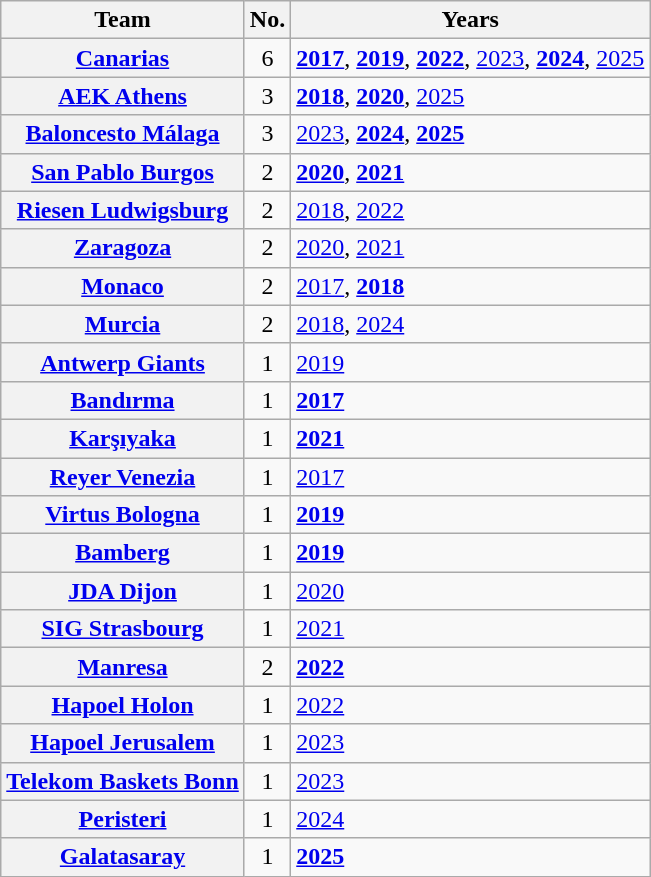<table class="wikitable plainrowheaders sortable">
<tr>
<th scope=col>Team</th>
<th scope=col>No.</th>
<th scope=col>Years</th>
</tr>
<tr>
<th scope=row> <a href='#'>Canarias</a></th>
<td align=center>6</td>
<td><strong><a href='#'>2017</a></strong>, <strong><a href='#'>2019</a></strong>, <strong><a href='#'>2022</a></strong>, <a href='#'>2023</a>, <strong><a href='#'>2024</a></strong>, <a href='#'>2025</a></td>
</tr>
<tr>
<th scope=row> <a href='#'>AEK Athens</a></th>
<td align=center>3</td>
<td><strong><a href='#'>2018</a></strong>, <strong><a href='#'>2020</a></strong>, <a href='#'>2025</a></td>
</tr>
<tr>
<th scope=row> <a href='#'>Baloncesto Málaga</a></th>
<td align=center>3</td>
<td><a href='#'>2023</a>, <strong><a href='#'>2024</a></strong>, <strong><a href='#'>2025</a></strong></td>
</tr>
<tr>
<th scope=row> <a href='#'>San Pablo Burgos</a></th>
<td align=center>2</td>
<td><strong><a href='#'>2020</a></strong>, <strong><a href='#'>2021</a></strong></td>
</tr>
<tr>
<th scope=row> <a href='#'>Riesen Ludwigsburg</a></th>
<td align=center>2</td>
<td><a href='#'>2018</a>, <a href='#'>2022</a></td>
</tr>
<tr>
<th scope=row> <a href='#'>Zaragoza</a></th>
<td align=center>2</td>
<td><a href='#'>2020</a>, <a href='#'>2021</a></td>
</tr>
<tr>
<th scope=row> <a href='#'>Monaco</a></th>
<td align=center>2</td>
<td><a href='#'>2017</a>, <strong><a href='#'>2018</a></strong></td>
</tr>
<tr>
<th scope=row> <a href='#'>Murcia</a></th>
<td align=center>2</td>
<td><a href='#'>2018</a>, <a href='#'>2024</a></td>
</tr>
<tr>
<th scope=row> <a href='#'>Antwerp Giants</a></th>
<td align=center>1</td>
<td><a href='#'>2019</a></td>
</tr>
<tr>
<th scope=row> <a href='#'>Bandırma</a></th>
<td align=center>1</td>
<td><strong><a href='#'>2017</a></strong></td>
</tr>
<tr>
<th scope=row> <a href='#'>Karşıyaka</a></th>
<td align=center>1</td>
<td><strong><a href='#'>2021</a></strong></td>
</tr>
<tr>
<th scope=row> <a href='#'>Reyer Venezia</a></th>
<td align=center>1</td>
<td><a href='#'>2017</a></td>
</tr>
<tr>
<th scope=row> <a href='#'>Virtus Bologna</a></th>
<td align=center>1</td>
<td><strong><a href='#'>2019</a></strong></td>
</tr>
<tr>
<th scope=row> <a href='#'>Bamberg</a></th>
<td align=center>1</td>
<td><strong><a href='#'>2019</a></strong></td>
</tr>
<tr>
<th scope=row> <a href='#'>JDA Dijon</a></th>
<td align=center>1</td>
<td><a href='#'>2020</a></td>
</tr>
<tr>
<th scope=row> <a href='#'>SIG Strasbourg</a></th>
<td align=center>1</td>
<td><a href='#'>2021</a></td>
</tr>
<tr>
<th scope=row> <a href='#'>Manresa</a></th>
<td align=center>2</td>
<td><strong><a href='#'>2022</a></strong></td>
</tr>
<tr>
<th scope=row> <a href='#'>Hapoel Holon</a></th>
<td align=center>1</td>
<td><a href='#'>2022</a></td>
</tr>
<tr>
<th scope=row> <a href='#'>Hapoel Jerusalem</a></th>
<td align=center>1</td>
<td><a href='#'>2023</a></td>
</tr>
<tr>
<th scope=row> <a href='#'>Telekom Baskets Bonn</a></th>
<td align=center>1</td>
<td><a href='#'>2023</a></td>
</tr>
<tr>
<th scope=row> <a href='#'>Peristeri</a></th>
<td align=center>1</td>
<td><a href='#'>2024</a></td>
</tr>
<tr>
<th scope=row> <a href='#'>Galatasaray</a></th>
<td align=center>1</td>
<td><strong><a href='#'>2025</a></strong></td>
</tr>
</table>
